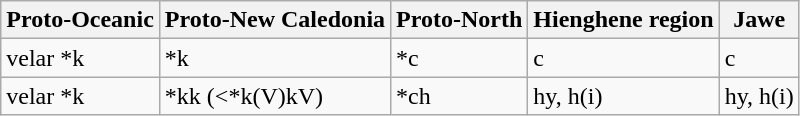<table class="wikitable">
<tr>
<th><strong>Proto-Oceanic</strong></th>
<th><strong>Proto-New Caledonia</strong></th>
<th><strong>Proto-North</strong></th>
<th><strong>Hienghene region</strong></th>
<th><strong>Jawe</strong></th>
</tr>
<tr>
<td>velar *k</td>
<td>*k</td>
<td>*c</td>
<td>c</td>
<td>c</td>
</tr>
<tr>
<td>velar *k</td>
<td>*kk (<*k(V)kV)</td>
<td>*ch</td>
<td>hy, h(i)</td>
<td>hy, h(i)</td>
</tr>
</table>
